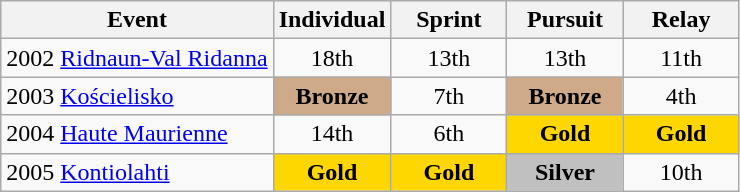<table class="wikitable" style="text-align: center;">
<tr ">
<th>Event</th>
<th style="width:70px;">Individual</th>
<th style="width:70px;">Sprint</th>
<th style="width:70px;">Pursuit</th>
<th style="width:70px;">Relay</th>
</tr>
<tr>
<td align=left> 2002 <a href='#'>Ridnaun-Val Ridanna</a></td>
<td>18th</td>
<td>13th</td>
<td>13th</td>
<td>11th</td>
</tr>
<tr>
<td align=left> 2003 <a href='#'>Kościelisko</a></td>
<td style="background:#cfaa88;"><strong>Bronze</strong></td>
<td>7th</td>
<td style="background:#cfaa88;"><strong>Bronze</strong></td>
<td>4th</td>
</tr>
<tr>
<td align=left> 2004 <a href='#'>Haute Maurienne</a></td>
<td>14th</td>
<td>6th</td>
<td style="background:gold"><strong>Gold</strong></td>
<td style="background:gold"><strong>Gold</strong></td>
</tr>
<tr>
<td align=left> 2005 <a href='#'>Kontiolahti</a></td>
<td style="background:gold"><strong>Gold</strong></td>
<td style="background:gold"><strong>Gold</strong></td>
<td style="background:silver"><strong>Silver</strong></td>
<td>10th</td>
</tr>
</table>
